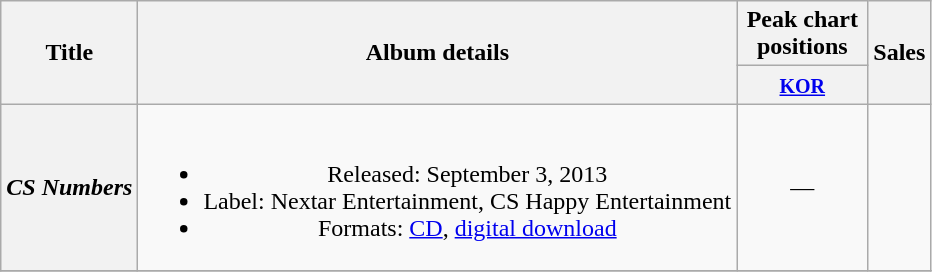<table class="wikitable plainrowheaders" style="text-align:center;">
<tr>
<th scope="col" rowspan="2">Title</th>
<th scope="col" rowspan="2">Album details</th>
<th scope="col" colspan="1" style="width:5em;">Peak chart positions</th>
<th scope="col" rowspan="2">Sales</th>
</tr>
<tr>
<th><small><a href='#'>KOR</a></small><br></th>
</tr>
<tr>
<th scope="row"><em>CS Numbers</em></th>
<td><br><ul><li>Released: September 3, 2013</li><li>Label: Nextar Entertainment, CS Happy Entertainment</li><li>Formats: <a href='#'>CD</a>, <a href='#'>digital download</a></li></ul></td>
<td>—</td>
<td></td>
</tr>
<tr>
</tr>
</table>
